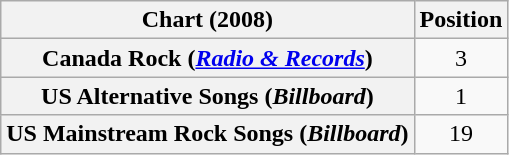<table class="wikitable plainrowheaders sortable" style="text-align:center">
<tr>
<th>Chart (2008)</th>
<th>Position</th>
</tr>
<tr>
<th scope="row">Canada Rock (<em><a href='#'>Radio & Records</a></em>)</th>
<td>3</td>
</tr>
<tr>
<th scope="row">US Alternative Songs (<em>Billboard</em>)</th>
<td>1</td>
</tr>
<tr>
<th scope="row">US Mainstream Rock Songs (<em>Billboard</em>)</th>
<td>19</td>
</tr>
</table>
